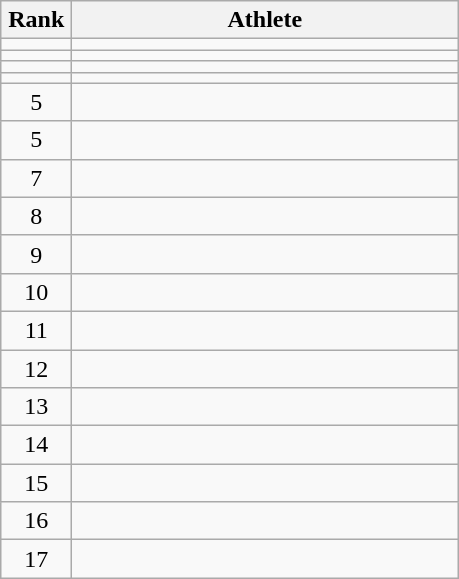<table class="wikitable" style="text-align: center;">
<tr>
<th width=40>Rank</th>
<th width=250>Athlete</th>
</tr>
<tr>
<td></td>
<td align="left"></td>
</tr>
<tr>
<td></td>
<td align="left"></td>
</tr>
<tr>
<td></td>
<td align="left"></td>
</tr>
<tr>
<td></td>
<td align="left"></td>
</tr>
<tr>
<td>5</td>
<td align="left"></td>
</tr>
<tr>
<td>5</td>
<td align="left"></td>
</tr>
<tr>
<td>7</td>
<td align="left"></td>
</tr>
<tr>
<td>8</td>
<td align="left"></td>
</tr>
<tr>
<td>9</td>
<td align="left"></td>
</tr>
<tr>
<td>10</td>
<td align="left"></td>
</tr>
<tr>
<td>11</td>
<td align="left"></td>
</tr>
<tr>
<td>12</td>
<td align="left"></td>
</tr>
<tr>
<td>13</td>
<td align="left"></td>
</tr>
<tr>
<td>14</td>
<td align="left"></td>
</tr>
<tr>
<td>15</td>
<td align="left"></td>
</tr>
<tr>
<td>16</td>
<td align="left"></td>
</tr>
<tr>
<td>17</td>
<td align="left"></td>
</tr>
</table>
